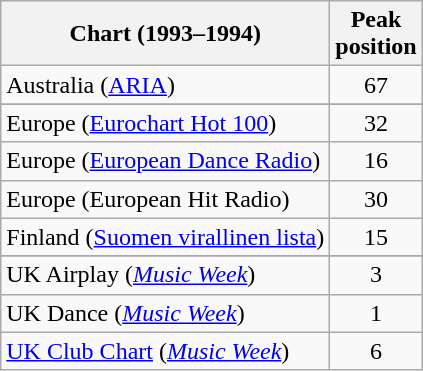<table class="wikitable sortable">
<tr>
<th>Chart (1993–1994)</th>
<th>Peak<br>position</th>
</tr>
<tr>
<td>Australia (<a href='#'>ARIA</a>)</td>
<td align="center">67</td>
</tr>
<tr>
</tr>
<tr>
<td>Europe (<a href='#'>Eurochart Hot 100</a>)</td>
<td align="center">32</td>
</tr>
<tr>
<td>Europe (<a href='#'>European Dance Radio</a>)</td>
<td align="center">16</td>
</tr>
<tr>
<td>Europe (European Hit Radio)</td>
<td align="center">30</td>
</tr>
<tr>
<td>Finland (<a href='#'>Suomen virallinen lista</a>)</td>
<td align="center">15</td>
</tr>
<tr>
</tr>
<tr>
</tr>
<tr>
</tr>
<tr>
<td>UK Airplay (<em><a href='#'>Music Week</a></em>)</td>
<td align="center">3</td>
</tr>
<tr>
<td>UK Dance (<em><a href='#'>Music Week</a></em>)</td>
<td align="center">1</td>
</tr>
<tr>
<td><a href='#'>UK Club Chart</a> (<em><a href='#'>Music Week</a></em>)</td>
<td align="center">6</td>
</tr>
</table>
